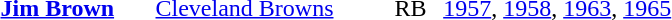<table style="border:'1' 'solid' 'gray' " width="500">
<tr>
</tr>
<tr>
<td><strong><a href='#'>Jim Brown</a></strong></td>
<td><a href='#'>Cleveland Browns</a></td>
<td>RB</td>
<td><a href='#'>1957</a>, <a href='#'>1958</a>, <a href='#'>1963</a>, <a href='#'>1965</a></td>
</tr>
</table>
